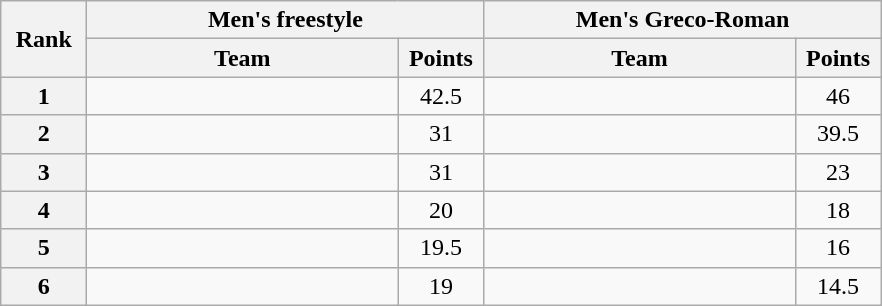<table class="wikitable" style="text-align:center;">
<tr>
<th width=50 rowspan="2">Rank</th>
<th colspan="2">Men's freestyle</th>
<th colspan="2">Men's Greco-Roman</th>
</tr>
<tr>
<th width=200>Team</th>
<th width=50>Points</th>
<th width=200>Team</th>
<th width=50>Points</th>
</tr>
<tr>
<th>1</th>
<td align=left></td>
<td>42.5</td>
<td align=left></td>
<td>46</td>
</tr>
<tr>
<th>2</th>
<td align=left></td>
<td>31</td>
<td align=left></td>
<td>39.5</td>
</tr>
<tr>
<th>3</th>
<td align=left></td>
<td>31</td>
<td align=left></td>
<td>23</td>
</tr>
<tr>
<th>4</th>
<td align=left></td>
<td>20</td>
<td align=left></td>
<td>18</td>
</tr>
<tr>
<th>5</th>
<td align=left></td>
<td>19.5</td>
<td align=left></td>
<td>16</td>
</tr>
<tr>
<th>6</th>
<td align=left></td>
<td>19</td>
<td align=left></td>
<td>14.5</td>
</tr>
</table>
